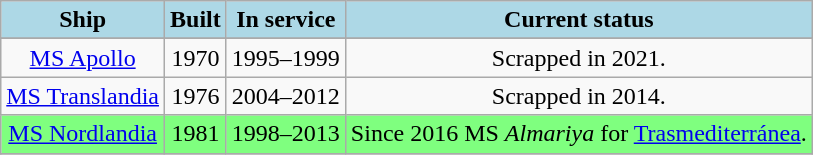<table class="wikitable" style="text-align:center">
<tr>
<th style="background:lightblue">Ship</th>
<th style="background:lightblue">Built</th>
<th style="background:lightblue">In service</th>
<th style="background:lightblue">Current status</th>
</tr>
<tr>
</tr>
<tr>
<td><a href='#'>MS Apollo</a></td>
<td>1970</td>
<td>1995–1999</td>
<td>Scrapped in 2021.</td>
</tr>
<tr>
<td><a href='#'>MS Translandia</a></td>
<td>1976</td>
<td>2004–2012</td>
<td>Scrapped in 2014.</td>
</tr>
<tr style="background:#7FFF7F;">
<td><a href='#'>MS Nordlandia</a></td>
<td>1981</td>
<td>1998–2013</td>
<td>Since 2016 MS <em>Almariya</em> for <a href='#'>Trasmediterránea</a>.</td>
</tr>
<tr>
</tr>
</table>
